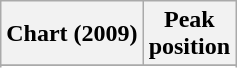<table class="wikitable sortable plainrowheaders">
<tr>
<th scope="col">Chart (2009)</th>
<th scope="col">Peak<br>position</th>
</tr>
<tr>
</tr>
<tr>
</tr>
<tr>
</tr>
<tr>
</tr>
<tr>
</tr>
<tr>
</tr>
<tr>
</tr>
<tr>
</tr>
<tr>
</tr>
<tr>
</tr>
<tr>
</tr>
<tr>
</tr>
<tr>
</tr>
<tr>
</tr>
<tr>
</tr>
<tr>
</tr>
<tr>
</tr>
<tr>
</tr>
<tr>
</tr>
<tr>
</tr>
<tr>
</tr>
</table>
